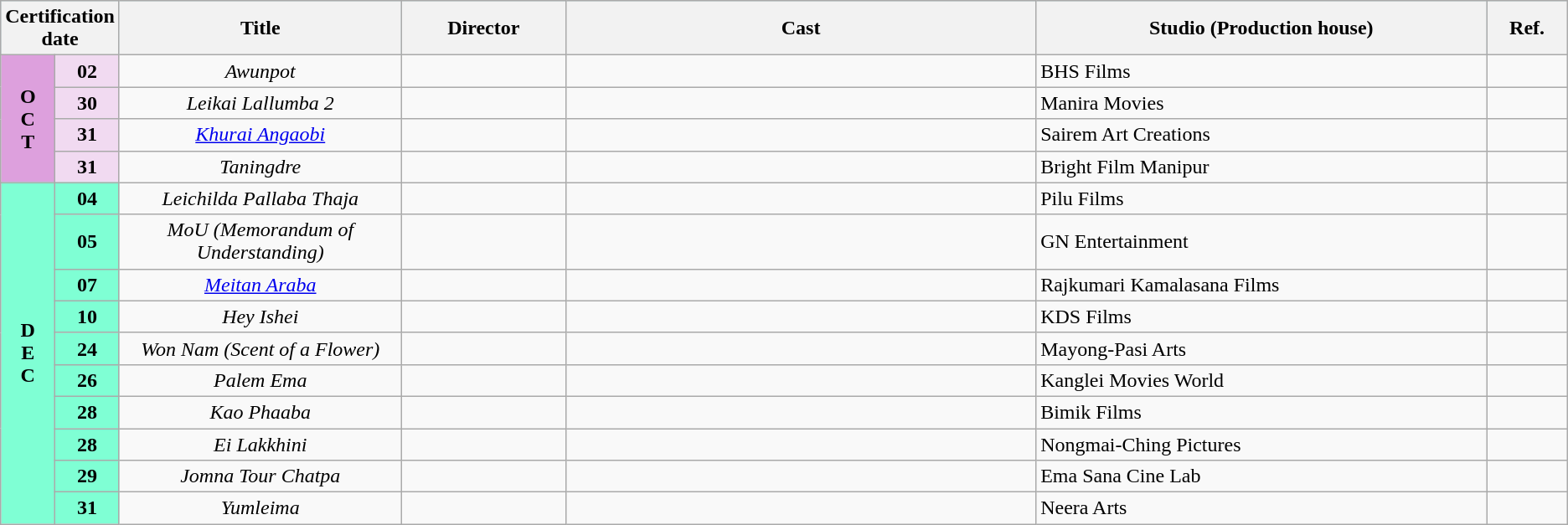<table class="wikitable">
<tr style="background:#b0e0e6; text-align:center;">
<th colspan="2" style="width:6%;"><strong>Certification date</strong></th>
<th style="width:18%;"><strong>Title</strong></th>
<th style="width:10.5%;"><strong>Director</strong></th>
<th style="width:30%;"><strong>Cast</strong></th>
<th><strong>Studio (Production house)</strong></th>
<th>Ref.</th>
</tr>
<tr October>
<td rowspan="4" style="text-align:center; background:plum; textcolor:#000;"><strong>O<br>C<br>T</strong></td>
<td rowspan="1" style="text-align:center;background:#f1daf1;"><strong>02</strong></td>
<td style="text-align:center;"><em>Awunpot</em></td>
<td></td>
<td></td>
<td>BHS Films</td>
<td></td>
</tr>
<tr>
<td rowspan="1" style="text-align:center;background:#f1daf1;"><strong>30</strong></td>
<td style="text-align:center;"><em>Leikai Lallumba 2</em></td>
<td></td>
<td></td>
<td>Manira Movies</td>
<td></td>
</tr>
<tr>
<td rowspan="1" style="text-align:center;background:#f1daf1;"><strong>31</strong></td>
<td style="text-align:center;"><em><a href='#'>Khurai Angaobi</a></em></td>
<td></td>
<td></td>
<td>Sairem Art Creations</td>
<td></td>
</tr>
<tr>
<td rowspan="1" style="text-align:center;background:#f1daf1;"><strong>31</strong></td>
<td style="text-align:center;"><em>Taningdre</em></td>
<td></td>
<td></td>
<td>Bright Film Manipur</td>
<td></td>
</tr>
<tr December>
<td rowspan="10" style="text-align:center; background:#7FFFD4; textcolor:#000;"><strong>D<br>E<br>C</strong></td>
<td rowspan="1" style="text-align:center;background:#7FFFD4;"><strong>04</strong></td>
<td style="text-align:center;"><em>Leichilda Pallaba Thaja</em></td>
<td></td>
<td></td>
<td>Pilu Films</td>
<td></td>
</tr>
<tr>
<td rowspan="1" style="text-align:center;background:#7FFFD4;"><strong>05</strong></td>
<td style="text-align:center;"><em>MoU (Memorandum of Understanding)</em></td>
<td></td>
<td></td>
<td>GN Entertainment</td>
<td></td>
</tr>
<tr>
<td rowspan="1" style="text-align:center;background:#7FFFD4;"><strong>07</strong></td>
<td style="text-align:center;"><em><a href='#'>Meitan Araba</a></em></td>
<td></td>
<td></td>
<td>Rajkumari Kamalasana Films</td>
<td></td>
</tr>
<tr>
<td rowspan="1" style="text-align:center;background:#7FFFD4;"><strong>10</strong></td>
<td style="text-align:center;"><em>Hey Ishei</em></td>
<td></td>
<td></td>
<td>KDS Films</td>
<td></td>
</tr>
<tr>
<td rowspan="1" style="text-align:center;background:#7FFFD4;"><strong>24</strong></td>
<td style="text-align:center;"><em>Won Nam (Scent of a Flower)</em></td>
<td></td>
<td></td>
<td>Mayong-Pasi Arts</td>
<td></td>
</tr>
<tr>
<td rowspan="1" style="text-align:center;background:#7FFFD4;"><strong>26</strong></td>
<td style="text-align:center;"><em>Palem Ema</em></td>
<td></td>
<td></td>
<td>Kanglei Movies World</td>
<td></td>
</tr>
<tr>
<td rowspan="1" style="text-align:center;background:#7FFFD4;"><strong>28</strong></td>
<td style="text-align:center;"><em>Kao Phaaba</em></td>
<td></td>
<td></td>
<td>Bimik Films</td>
<td></td>
</tr>
<tr>
<td rowspan="1" style="text-align:center;background:#7FFFD4;"><strong>28</strong></td>
<td style="text-align:center;"><em>Ei Lakkhini</em></td>
<td></td>
<td></td>
<td>Nongmai-Ching Pictures</td>
<td></td>
</tr>
<tr>
<td rowspan="1" style="text-align:center;background:#7FFFD4;"><strong>29</strong></td>
<td style="text-align:center;"><em>Jomna Tour Chatpa</em></td>
<td></td>
<td></td>
<td>Ema Sana Cine Lab</td>
<td></td>
</tr>
<tr>
<td rowspan="1" style="text-align:center;background:#7FFFD4;"><strong>31</strong></td>
<td style="text-align:center;"><em>Yumleima</em></td>
<td></td>
<td></td>
<td>Neera Arts</td>
<td></td>
</tr>
</table>
